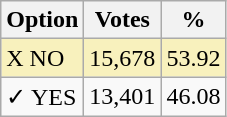<table class="wikitable">
<tr>
<th>Option</th>
<th>Votes</th>
<th>%</th>
</tr>
<tr>
<td style=background:#f8f1bd>X NO</td>
<td style=background:#f8f1bd>15,678</td>
<td style=background:#f8f1bd>53.92</td>
</tr>
<tr>
<td>✓ YES</td>
<td>13,401</td>
<td>46.08</td>
</tr>
</table>
